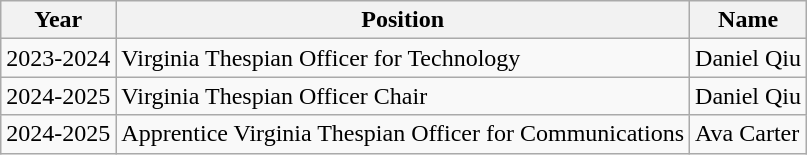<table class="wikitable">
<tr>
<th>Year</th>
<th>Position</th>
<th>Name</th>
</tr>
<tr>
<td>2023-2024</td>
<td>Virginia Thespian Officer for Technology</td>
<td>Daniel Qiu</td>
</tr>
<tr>
<td>2024-2025</td>
<td>Virginia Thespian Officer Chair</td>
<td>Daniel Qiu</td>
</tr>
<tr>
<td>2024-2025</td>
<td>Apprentice Virginia Thespian Officer for Communications</td>
<td>Ava Carter</td>
</tr>
</table>
